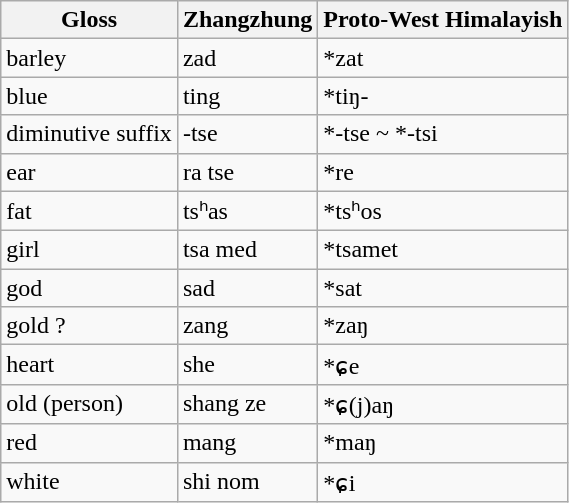<table class="wikitable">
<tr>
<th>Gloss</th>
<th>Zhangzhung</th>
<th>Proto-West Himalayish</th>
</tr>
<tr>
<td>barley</td>
<td>zad</td>
<td>*zat</td>
</tr>
<tr>
<td>blue</td>
<td>ting</td>
<td>*tiŋ-</td>
</tr>
<tr>
<td>diminutive suffix</td>
<td>-tse</td>
<td>*-tse ~ *-tsi</td>
</tr>
<tr>
<td>ear</td>
<td>ra tse</td>
<td>*re</td>
</tr>
<tr>
<td>fat</td>
<td>tsʰas</td>
<td>*tsʰos</td>
</tr>
<tr>
<td>girl</td>
<td>tsa med</td>
<td>*tsamet</td>
</tr>
<tr>
<td>god</td>
<td>sad</td>
<td>*sat</td>
</tr>
<tr>
<td>gold ?</td>
<td>zang</td>
<td>*zaŋ</td>
</tr>
<tr>
<td>heart</td>
<td>she</td>
<td>*ɕe</td>
</tr>
<tr>
<td>old (person)</td>
<td>shang ze</td>
<td>*ɕ(j)aŋ</td>
</tr>
<tr>
<td>red</td>
<td>mang</td>
<td>*maŋ</td>
</tr>
<tr>
<td>white</td>
<td>shi nom</td>
<td>*ɕi</td>
</tr>
</table>
